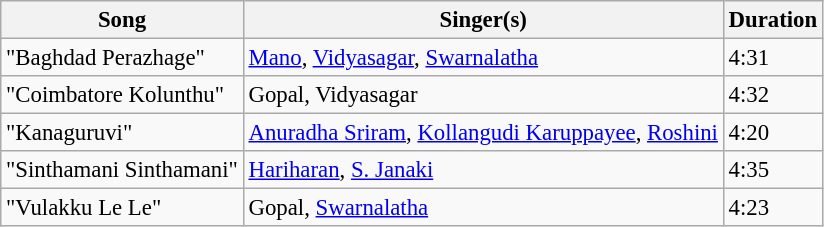<table class="wikitable" style="font-size:95%;">
<tr>
<th>Song</th>
<th>Singer(s)</th>
<th>Duration</th>
</tr>
<tr>
<td>"Baghdad Perazhage"</td>
<td><a href='#'>Mano</a>, <a href='#'>Vidyasagar</a>, <a href='#'>Swarnalatha</a></td>
<td>4:31</td>
</tr>
<tr>
<td>"Coimbatore Kolunthu"</td>
<td>Gopal, Vidyasagar</td>
<td>4:32</td>
</tr>
<tr>
<td>"Kanaguruvi"</td>
<td><a href='#'>Anuradha Sriram</a>, <a href='#'>Kollangudi Karuppayee</a>, <a href='#'>Roshini</a></td>
<td>4:20</td>
</tr>
<tr>
<td>"Sinthamani Sinthamani"</td>
<td><a href='#'>Hariharan</a>, <a href='#'>S. Janaki</a></td>
<td>4:35</td>
</tr>
<tr>
<td>"Vulakku Le Le"</td>
<td>Gopal, <a href='#'>Swarnalatha</a></td>
<td>4:23</td>
</tr>
</table>
